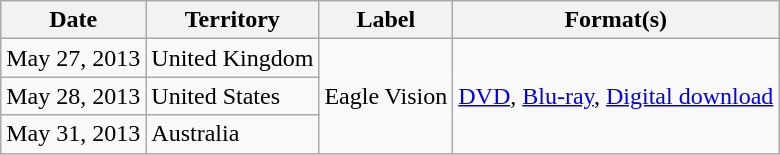<table class="wikitable">
<tr>
<th scope="col">Date</th>
<th scope="col">Territory</th>
<th scope="col">Label</th>
<th scope="col">Format(s)</th>
</tr>
<tr>
<td>May 27, 2013</td>
<td>United Kingdom</td>
<td rowspan="3">Eagle Vision</td>
<td rowspan="3"><a href='#'>DVD</a>, <a href='#'>Blu-ray</a>, <a href='#'>Digital download</a></td>
</tr>
<tr>
<td>May 28, 2013</td>
<td>United States</td>
</tr>
<tr>
<td>May 31, 2013</td>
<td>Australia</td>
</tr>
</table>
